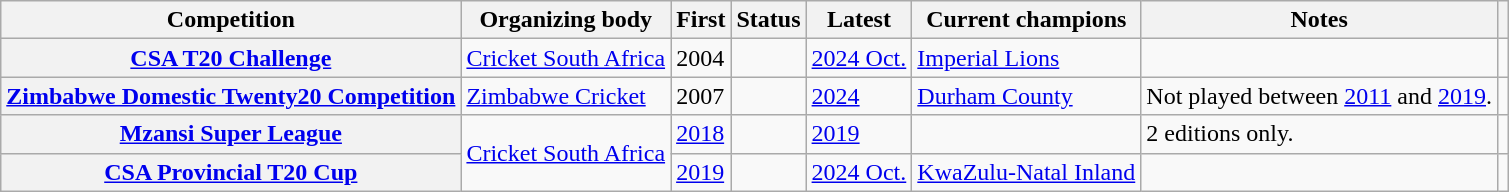<table class="wikitable sortable plainrowheaders">
<tr>
<th scope="col">Competition</th>
<th scope="col">Organizing body</th>
<th scope="col">First</th>
<th scope="col">Status</th>
<th scope="col">Latest</th>
<th scope="col">Current champions</th>
<th scope="col">Notes</th>
<th scope="col" class="unsortable"></th>
</tr>
<tr>
<th scope="row"><a href='#'>CSA T20 Challenge</a></th>
<td><a href='#'>Cricket South Africa</a></td>
<td>2004</td>
<td></td>
<td><a href='#'>2024 Oct.</a></td>
<td><a href='#'>Imperial Lions</a></td>
<td></td>
<td></td>
</tr>
<tr>
<th scope="row"><a href='#'>Zimbabwe Domestic Twenty20 Competition</a></th>
<td><a href='#'>Zimbabwe Cricket</a></td>
<td>2007</td>
<td></td>
<td><a href='#'>2024</a></td>
<td><a href='#'>Durham County</a></td>
<td>Not played between <a href='#'>2011</a> and <a href='#'>2019</a>.</td>
<td></td>
</tr>
<tr>
<th scope="row"><a href='#'>Mzansi Super League</a></th>
<td rowspan="2"><a href='#'>Cricket South Africa</a></td>
<td><a href='#'>2018</a></td>
<td></td>
<td><a href='#'>2019</a></td>
<td></td>
<td>2 editions only.</td>
<td></td>
</tr>
<tr>
<th scope="row"><a href='#'>CSA Provincial T20 Cup</a></th>
<td><a href='#'>2019</a></td>
<td></td>
<td><a href='#'>2024 Oct.</a></td>
<td><a href='#'>KwaZulu-Natal Inland</a></td>
<td></td>
<td></td>
</tr>
</table>
